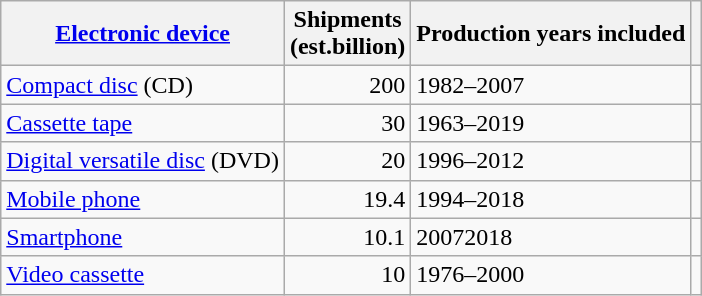<table class="wikitable sortable">
<tr>
<th><a href='#'>Electronic device</a></th>
<th data-sort-type="number">Shipments<br>(est.billion)</th>
<th>Production years included</th>
<th class="unsortable"></th>
</tr>
<tr>
<td><a href='#'>Compact disc</a> (CD)</td>
<td align="right">200</td>
<td>1982–2007</td>
<td></td>
</tr>
<tr>
<td><a href='#'>Cassette tape</a></td>
<td align="right">30</td>
<td>1963–2019</td>
<td></td>
</tr>
<tr>
<td><a href='#'>Digital versatile disc</a> (DVD)</td>
<td align="right">20</td>
<td>1996–2012</td>
<td></td>
</tr>
<tr>
<td><a href='#'>Mobile phone</a></td>
<td align="right">19.4</td>
<td>1994–2018</td>
<td></td>
</tr>
<tr>
<td><a href='#'>Smartphone</a></td>
<td align="right">10.1</td>
<td>20072018</td>
<td></td>
</tr>
<tr>
<td><a href='#'>Video cassette</a></td>
<td align="right">10</td>
<td>1976–2000</td>
<td></td>
</tr>
</table>
